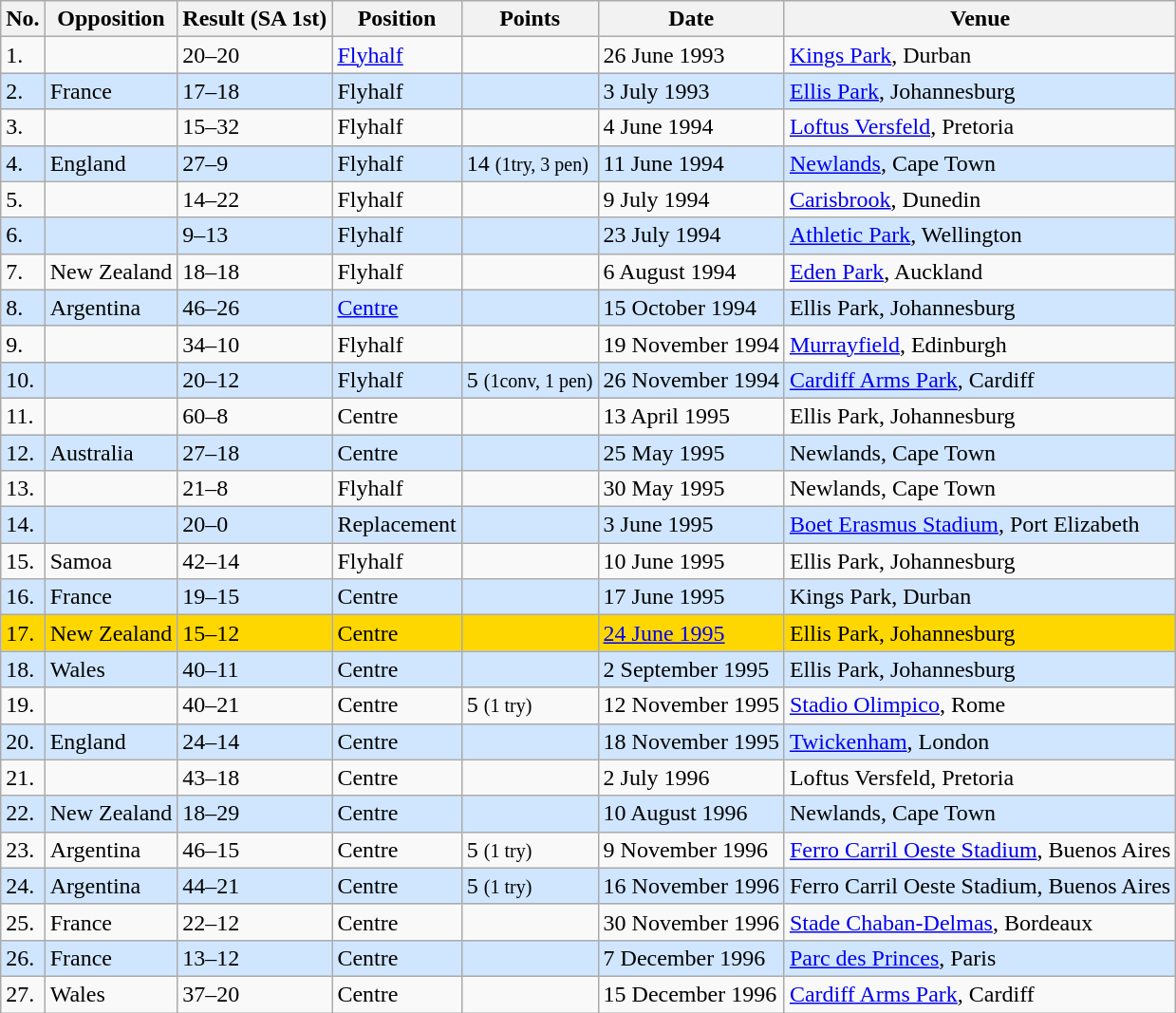<table class="wikitable sortable">
<tr>
<th>No.</th>
<th>Opposition</th>
<th>Result (SA 1st)</th>
<th>Position</th>
<th>Points</th>
<th>Date</th>
<th>Venue</th>
</tr>
<tr>
<td>1.</td>
<td></td>
<td>20–20</td>
<td><a href='#'>Flyhalf</a></td>
<td></td>
<td>26 June 1993</td>
<td><a href='#'>Kings Park</a>, Durban</td>
</tr>
<tr style="background: #D0E6FF;">
<td>2.</td>
<td> France</td>
<td>17–18</td>
<td>Flyhalf</td>
<td></td>
<td>3 July 1993</td>
<td><a href='#'>Ellis Park</a>, Johannesburg</td>
</tr>
<tr>
<td>3.</td>
<td></td>
<td>15–32</td>
<td>Flyhalf</td>
<td></td>
<td>4 June 1994</td>
<td><a href='#'>Loftus Versfeld</a>, Pretoria</td>
</tr>
<tr style="background: #D0E6FF;">
<td>4.</td>
<td> England</td>
<td>27–9</td>
<td>Flyhalf</td>
<td>14 <small>(1try, 3 pen)</small></td>
<td>11 June 1994</td>
<td><a href='#'>Newlands</a>, Cape Town</td>
</tr>
<tr>
<td>5.</td>
<td></td>
<td>14–22</td>
<td>Flyhalf</td>
<td></td>
<td>9 July 1994</td>
<td><a href='#'>Carisbrook</a>, Dunedin</td>
</tr>
<tr style="background: #D0E6FF;">
<td>6.</td>
<td></td>
<td>9–13</td>
<td>Flyhalf</td>
<td></td>
<td>23 July 1994</td>
<td><a href='#'>Athletic Park</a>, Wellington</td>
</tr>
<tr>
<td>7.</td>
<td> New Zealand</td>
<td>18–18</td>
<td>Flyhalf</td>
<td></td>
<td>6 August 1994</td>
<td><a href='#'>Eden Park</a>, Auckland</td>
</tr>
<tr style="background: #D0E6FF;">
<td>8.</td>
<td> Argentina</td>
<td>46–26</td>
<td><a href='#'>Centre</a></td>
<td></td>
<td>15 October 1994</td>
<td>Ellis Park, Johannesburg</td>
</tr>
<tr>
<td>9.</td>
<td></td>
<td>34–10</td>
<td>Flyhalf</td>
<td></td>
<td>19 November 1994</td>
<td><a href='#'>Murrayfield</a>, Edinburgh</td>
</tr>
<tr style="background: #D0E6FF;">
<td>10.</td>
<td></td>
<td>20–12</td>
<td>Flyhalf</td>
<td>5 <small>(1conv, 1 pen)</small></td>
<td>26 November 1994</td>
<td><a href='#'>Cardiff Arms Park</a>, Cardiff</td>
</tr>
<tr>
<td>11.</td>
<td></td>
<td>60–8</td>
<td>Centre</td>
<td></td>
<td>13 April 1995</td>
<td>Ellis Park, Johannesburg</td>
</tr>
<tr style="background: #D0E6FF;">
<td>12.</td>
<td> Australia</td>
<td>27–18</td>
<td>Centre</td>
<td></td>
<td>25 May 1995</td>
<td>Newlands, Cape Town</td>
</tr>
<tr>
<td>13.</td>
<td></td>
<td>21–8</td>
<td>Flyhalf</td>
<td></td>
<td>30 May 1995</td>
<td>Newlands, Cape Town</td>
</tr>
<tr style="background: #D0E6FF;">
<td>14.</td>
<td></td>
<td>20–0</td>
<td>Replacement</td>
<td></td>
<td>3 June 1995</td>
<td><a href='#'>Boet Erasmus Stadium</a>, Port Elizabeth</td>
</tr>
<tr>
<td>15.</td>
<td> Samoa</td>
<td>42–14</td>
<td>Flyhalf</td>
<td></td>
<td>10 June 1995</td>
<td>Ellis Park, Johannesburg</td>
</tr>
<tr style="background: #D0E6FF;">
<td>16.</td>
<td> France</td>
<td>19–15</td>
<td>Centre</td>
<td></td>
<td>17 June 1995</td>
<td>Kings Park, Durban</td>
</tr>
<tr bgcolor=gold>
<td>17.</td>
<td> New Zealand</td>
<td>15–12</td>
<td>Centre</td>
<td></td>
<td><a href='#'>24 June 1995</a></td>
<td>Ellis Park, Johannesburg</td>
</tr>
<tr style="background: #D0E6FF;">
<td>18.</td>
<td> Wales</td>
<td>40–11</td>
<td>Centre</td>
<td></td>
<td>2 September 1995</td>
<td>Ellis Park, Johannesburg</td>
</tr>
<tr>
<td>19.</td>
<td></td>
<td>40–21</td>
<td>Centre</td>
<td>5 <small>(1 try)</small></td>
<td>12 November 1995</td>
<td><a href='#'>Stadio Olimpico</a>, Rome</td>
</tr>
<tr style="background: #D0E6FF;">
<td>20.</td>
<td> England</td>
<td>24–14</td>
<td>Centre</td>
<td></td>
<td>18 November 1995</td>
<td><a href='#'>Twickenham</a>, London</td>
</tr>
<tr>
<td>21.</td>
<td></td>
<td>43–18</td>
<td>Centre</td>
<td></td>
<td>2 July 1996</td>
<td>Loftus Versfeld, Pretoria</td>
</tr>
<tr style="background: #D0E6FF;">
<td>22.</td>
<td> New Zealand</td>
<td>18–29</td>
<td>Centre</td>
<td></td>
<td>10 August 1996</td>
<td>Newlands, Cape Town</td>
</tr>
<tr>
<td>23.</td>
<td> Argentina</td>
<td>46–15</td>
<td>Centre</td>
<td>5 <small>(1 try)</small></td>
<td>9 November 1996</td>
<td><a href='#'>Ferro Carril Oeste Stadium</a>, Buenos Aires</td>
</tr>
<tr style="background: #D0E6FF;">
<td>24.</td>
<td> Argentina</td>
<td>44–21</td>
<td>Centre</td>
<td>5 <small>(1 try)</small></td>
<td>16 November 1996</td>
<td>Ferro Carril Oeste Stadium, Buenos Aires</td>
</tr>
<tr>
<td>25.</td>
<td> France</td>
<td>22–12</td>
<td>Centre</td>
<td></td>
<td>30 November 1996</td>
<td><a href='#'>Stade Chaban-Delmas</a>, Bordeaux</td>
</tr>
<tr style="background: #D0E6FF;">
<td>26.</td>
<td> France</td>
<td>13–12</td>
<td>Centre</td>
<td></td>
<td>7 December 1996</td>
<td><a href='#'>Parc des Princes</a>, Paris</td>
</tr>
<tr>
<td>27.</td>
<td> Wales</td>
<td>37–20</td>
<td>Centre</td>
<td></td>
<td>15 December 1996</td>
<td><a href='#'>Cardiff Arms Park</a>, Cardiff</td>
</tr>
</table>
